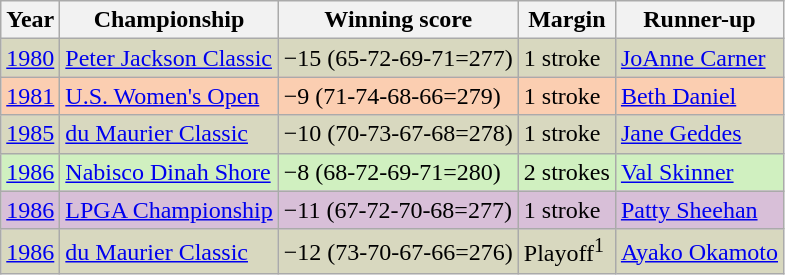<table class="wikitable">
<tr>
<th>Year</th>
<th>Championship</th>
<th>Winning score</th>
<th>Margin</th>
<th>Runner-up</th>
</tr>
<tr style="background:#D8D8BF;">
<td><a href='#'>1980</a></td>
<td><a href='#'>Peter Jackson Classic</a></td>
<td>−15 (65-72-69-71=277)</td>
<td>1 stroke</td>
<td> <a href='#'>JoAnne Carner</a></td>
</tr>
<tr style="background:#FBCEB1;">
<td><a href='#'>1981</a></td>
<td><a href='#'>U.S. Women's Open</a></td>
<td>−9 (71-74-68-66=279)</td>
<td>1 stroke</td>
<td> <a href='#'>Beth Daniel</a></td>
</tr>
<tr style="background:#D8D8BF;">
<td><a href='#'>1985</a></td>
<td><a href='#'>du Maurier Classic</a></td>
<td>−10 (70-73-67-68=278)</td>
<td>1 stroke</td>
<td> <a href='#'>Jane Geddes</a></td>
</tr>
<tr style="background:#D0F0C0;">
<td><a href='#'>1986</a></td>
<td><a href='#'>Nabisco Dinah Shore</a></td>
<td>−8 (68-72-69-71=280)</td>
<td>2 strokes</td>
<td> <a href='#'>Val Skinner</a></td>
</tr>
<tr style="background:#D8BFD8;">
<td><a href='#'>1986</a></td>
<td><a href='#'>LPGA Championship</a></td>
<td>−11 (67-72-70-68=277)</td>
<td>1 stroke</td>
<td> <a href='#'>Patty Sheehan</a></td>
</tr>
<tr style="background:#D8D8BF;">
<td><a href='#'>1986</a></td>
<td><a href='#'>du Maurier Classic</a></td>
<td>−12 (73-70-67-66=276)</td>
<td>Playoff<sup>1</sup></td>
<td> <a href='#'>Ayako Okamoto</a></td>
</tr>
</table>
